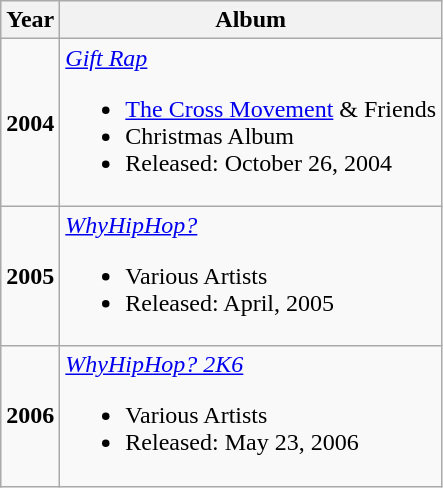<table class="wikitable">
<tr>
<th><strong>Year</strong></th>
<th><strong>Album</strong></th>
</tr>
<tr>
<td><strong>2004</strong></td>
<td><em><a href='#'>Gift Rap</a></em><br><ul><li><a href='#'>The Cross Movement</a> & Friends</li><li>Christmas Album</li><li>Released: October 26, 2004</li></ul></td>
</tr>
<tr>
<td><strong>2005</strong></td>
<td><em><a href='#'>WhyHipHop?</a></em><br><ul><li>Various Artists</li><li>Released: April, 2005</li></ul></td>
</tr>
<tr>
<td><strong>2006</strong></td>
<td><em><a href='#'>WhyHipHop? 2K6</a></em><br><ul><li>Various Artists</li><li>Released: May 23, 2006</li></ul></td>
</tr>
</table>
